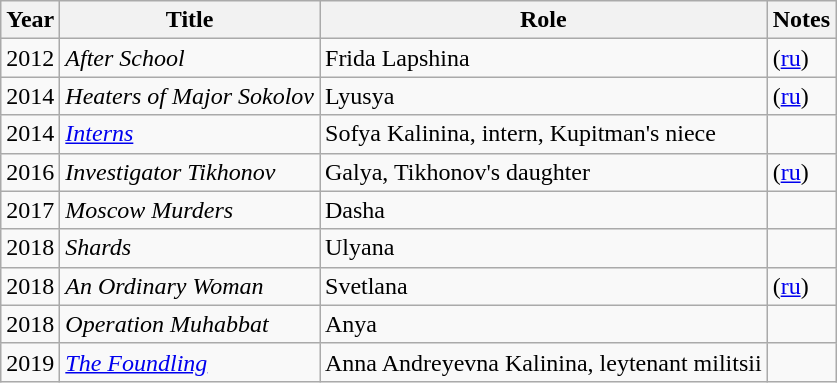<table class="wikitable sortable">
<tr>
<th>Year</th>
<th>Title</th>
<th>Role</th>
<th>Notes</th>
</tr>
<tr>
<td>2012</td>
<td><em>After School</em></td>
<td>Frida Lapshina</td>
<td>(<a href='#'>ru</a>)</td>
</tr>
<tr>
<td>2014</td>
<td><em>Heaters of Major Sokolov</em></td>
<td>Lyusya</td>
<td>(<a href='#'>ru</a>)</td>
</tr>
<tr>
<td>2014</td>
<td><em><a href='#'>Interns</a></em></td>
<td>Sofya Kalinina, intern, Kupitman's niece</td>
<td></td>
</tr>
<tr>
<td>2016</td>
<td><em>Investigator Tikhonov</em></td>
<td>Galya, Tikhonov's daughter</td>
<td>(<a href='#'>ru</a>)</td>
</tr>
<tr>
<td>2017</td>
<td><em>Moscow Murders</em></td>
<td>Dasha</td>
<td></td>
</tr>
<tr>
<td>2018</td>
<td><em>Shards</em></td>
<td>Ulyana</td>
<td></td>
</tr>
<tr>
<td>2018</td>
<td><em>An Ordinary Woman</em></td>
<td>Svetlana</td>
<td>(<a href='#'>ru</a>)</td>
</tr>
<tr>
<td>2018</td>
<td><em>Operation Muhabbat</em></td>
<td>Anya</td>
<td></td>
</tr>
<tr>
<td>2019</td>
<td><em><a href='#'>The Foundling</a></em></td>
<td>Anna Andreyevna Kalinina, leytenant militsii</td>
<td></td>
</tr>
</table>
